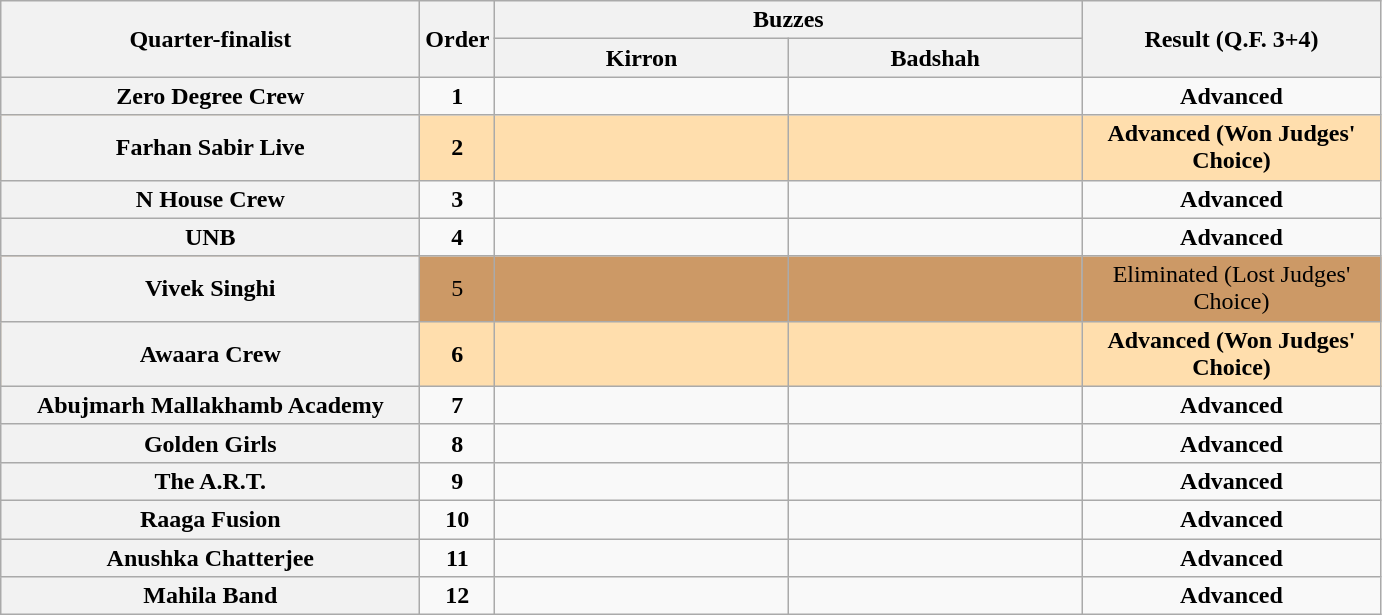<table class="wikitable plainrowheaders sortable" style="text-align:center;">
<tr>
<th rowspan="2" class="unsortable" scope="col" style="width:17em;">Quarter-finalist</th>
<th rowspan="2" scope="col" style="width:1em;">Order</th>
<th colspan="2" class="unsortable" scope="col" style="width:24em;">Buzzes</th>
<th rowspan="2" class="sortable" scope="col" style="width:12em;">Result (Q.F. 3+4)</th>
</tr>
<tr>
<th class="unsortable" scope="col" style="width:8em;">Kirron</th>
<th class="unsortable" scope="col" style="width:8em;">Badshah</th>
</tr>
<tr>
<th scope="row"><strong>Zero Degree Crew</strong></th>
<td><strong>1</strong></td>
<td style="text-align:center;"><strong></strong></td>
<td style="text-align:center;"></td>
<td><strong>Advanced</strong></td>
</tr>
<tr style="background:NavajoWhite;">
<th scope="row"><strong>Farhan Sabir Live</strong></th>
<td><strong>2</strong></td>
<td><strong></strong></td>
<td></td>
<td><strong>Advanced (Won Judges' Choice)</strong></td>
</tr>
<tr>
<th scope="row"><strong>N House Crew</strong></th>
<td><strong>3</strong></td>
<td></td>
<td></td>
<td><strong>Advanced</strong></td>
</tr>
<tr>
<th scope="row"><strong>UNB</strong></th>
<td><strong>4</strong></td>
<td></td>
<td></td>
<td><strong>Advanced</strong></td>
</tr>
<tr style="background:#c96;">
<th scope="row">Vivek Singhi</th>
<td>5</td>
<td></td>
<td></td>
<td>Eliminated (Lost Judges' Choice)</td>
</tr>
<tr style="background:NavajoWhite;">
<th scope="row"><strong>Awaara Crew</strong></th>
<td><strong>6</strong></td>
<td></td>
<td></td>
<td><strong>Advanced (Won Judges' Choice)</strong></td>
</tr>
<tr>
<th scope="row"><strong>Abujmarh Mallakhamb Academy</strong></th>
<td><strong>7</strong></td>
<td><strong></strong></td>
<td></td>
<td><strong>Advanced</strong></td>
</tr>
<tr>
<th scope="row"><strong>Golden Girls</strong></th>
<td><strong>8</strong></td>
<td><strong></strong></td>
<td></td>
<td><strong>Advanced</strong></td>
</tr>
<tr>
<th scope="row"><strong>The A.R.T.</strong></th>
<td><strong>9</strong></td>
<td><strong></strong></td>
<td><strong></strong></td>
<td><strong>Advanced</strong></td>
</tr>
<tr>
<th scope="row"><strong>Raaga Fusion</strong></th>
<td><strong>10</strong></td>
<td><strong></strong></td>
<td></td>
<td><strong>Advanced</strong></td>
</tr>
<tr>
<th scope="row"><strong>Anushka Chatterjee</strong></th>
<td><strong>11</strong></td>
<td></td>
<td><strong></strong></td>
<td><strong>Advanced</strong></td>
</tr>
<tr>
<th scope="row"><strong>Mahila Band</strong></th>
<td><strong>12</strong></td>
<td></td>
<td></td>
<td><strong>Advanced</strong></td>
</tr>
</table>
